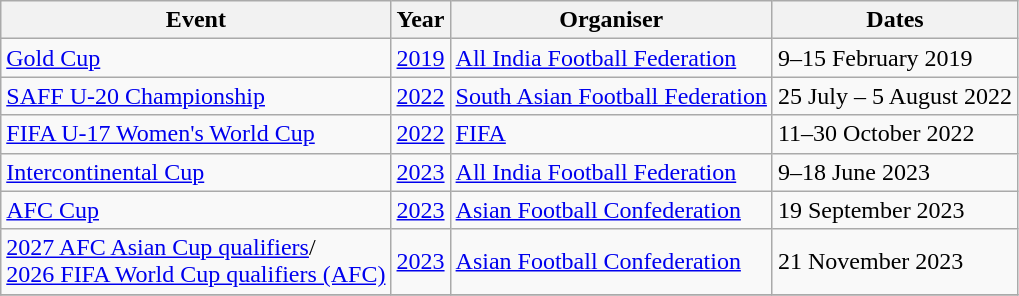<table class="wikitable">
<tr>
<th>Event</th>
<th>Year</th>
<th>Organiser</th>
<th>Dates</th>
</tr>
<tr>
<td><a href='#'>Gold Cup</a></td>
<td><a href='#'>2019</a></td>
<td><a href='#'>All India Football Federation</a></td>
<td>9–15 February 2019</td>
</tr>
<tr>
<td><a href='#'>SAFF U-20 Championship</a></td>
<td><a href='#'>2022</a></td>
<td><a href='#'>South Asian Football Federation</a></td>
<td>25 July – 5 August 2022</td>
</tr>
<tr>
<td><a href='#'>FIFA U-17 Women's World Cup</a></td>
<td><a href='#'>2022</a></td>
<td><a href='#'>FIFA</a></td>
<td>11–30 October 2022</td>
</tr>
<tr>
<td><a href='#'>Intercontinental Cup</a></td>
<td><a href='#'>2023</a></td>
<td><a href='#'>All India Football Federation</a></td>
<td>9–18 June 2023</td>
</tr>
<tr>
<td><a href='#'>AFC Cup</a></td>
<td><a href='#'>2023</a></td>
<td><a href='#'>Asian Football Confederation</a></td>
<td>19 September 2023</td>
</tr>
<tr>
<td><a href='#'>2027 AFC Asian Cup qualifiers</a>/<br><a href='#'>2026 FIFA World Cup qualifiers (AFC)</a><br></td>
<td><a href='#'>2023</a></td>
<td><a href='#'>Asian Football Confederation</a></td>
<td>21 November 2023</td>
</tr>
<tr>
</tr>
</table>
